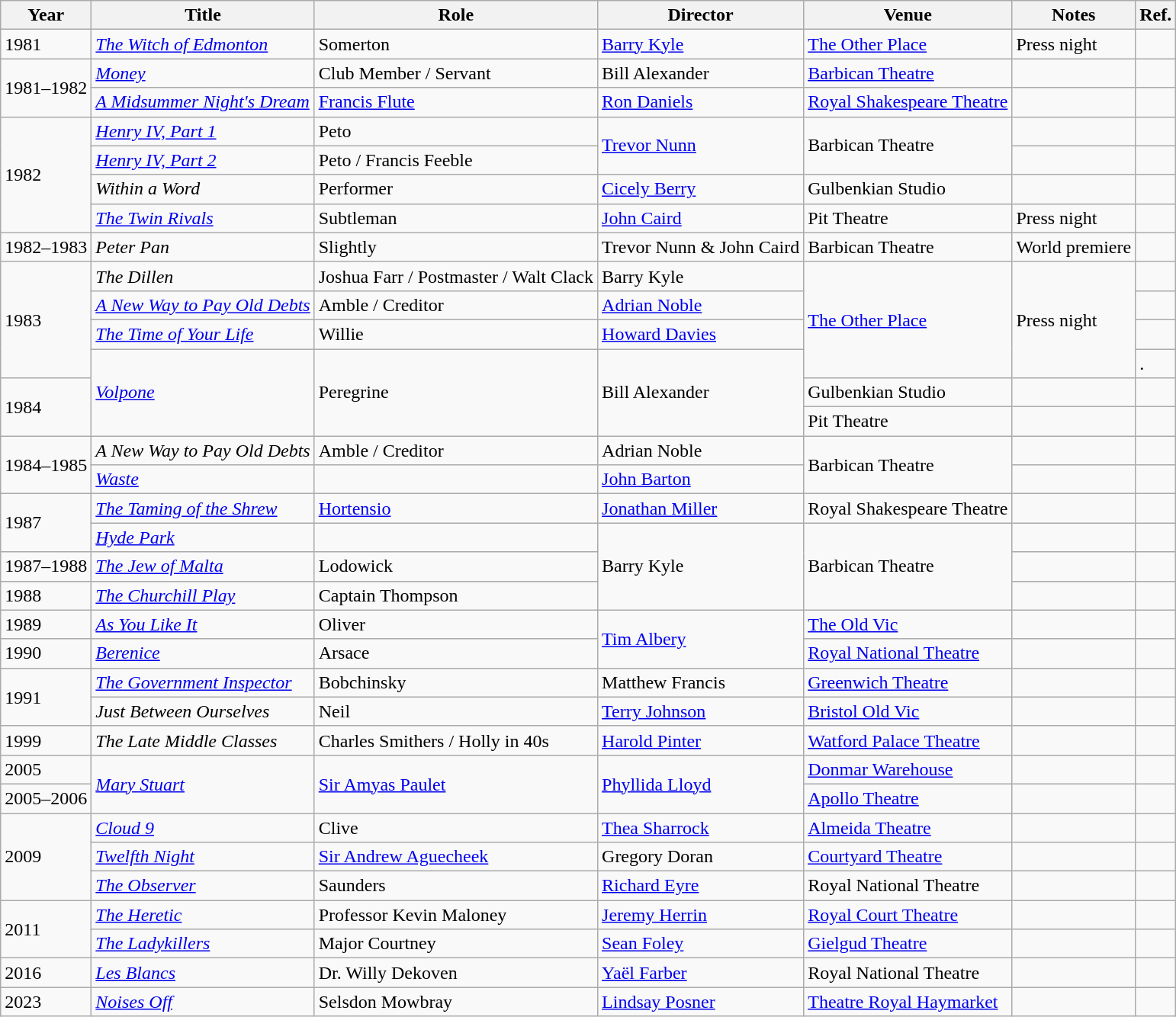<table class = "wikitable sortable">
<tr>
<th>Year</th>
<th>Title</th>
<th>Role</th>
<th>Director</th>
<th>Venue</th>
<th>Notes</th>
<th>Ref.</th>
</tr>
<tr>
<td>1981</td>
<td><em><a href='#'>The Witch of Edmonton</a></em></td>
<td>Somerton</td>
<td><a href='#'>Barry Kyle</a></td>
<td><a href='#'>The Other Place</a></td>
<td>Press night</td>
<td></td>
</tr>
<tr>
<td rowspan="2">1981–1982</td>
<td><em><a href='#'>Money</a></em></td>
<td>Club Member / Servant</td>
<td>Bill Alexander</td>
<td><a href='#'>Barbican Theatre</a></td>
<td></td>
<td></td>
</tr>
<tr>
<td><em><a href='#'>A Midsummer Night's Dream</a></em></td>
<td><a href='#'>Francis Flute</a></td>
<td><a href='#'>Ron Daniels</a></td>
<td><a href='#'>Royal Shakespeare Theatre</a></td>
<td></td>
<td></td>
</tr>
<tr>
<td rowspan="4">1982</td>
<td><em><a href='#'>Henry IV, Part 1</a></em></td>
<td>Peto</td>
<td rowspan="2"><a href='#'>Trevor Nunn</a></td>
<td rowspan="2">Barbican Theatre</td>
<td></td>
<td></td>
</tr>
<tr>
<td><em><a href='#'>Henry IV, Part 2</a></em></td>
<td>Peto / Francis Feeble</td>
<td></td>
<td></td>
</tr>
<tr>
<td><em>Within a Word</em></td>
<td>Performer</td>
<td><a href='#'>Cicely Berry</a></td>
<td>Gulbenkian Studio</td>
<td></td>
<td></td>
</tr>
<tr>
<td><em><a href='#'>The Twin Rivals</a></em></td>
<td>Subtleman</td>
<td><a href='#'>John Caird</a></td>
<td>Pit Theatre</td>
<td>Press night</td>
<td></td>
</tr>
<tr>
<td>1982–1983</td>
<td><em>Peter Pan</em></td>
<td>Slightly</td>
<td>Trevor Nunn & John Caird</td>
<td>Barbican Theatre</td>
<td>World premiere</td>
<td></td>
</tr>
<tr>
<td rowspan="4">1983</td>
<td><em>The Dillen</em></td>
<td>Joshua Farr / Postmaster / Walt Clack</td>
<td>Barry Kyle</td>
<td rowspan="4"><a href='#'>The Other Place</a></td>
<td rowspan="4">Press night</td>
<td></td>
</tr>
<tr>
<td><em><a href='#'>A New Way to Pay Old Debts</a></em></td>
<td>Amble / Creditor</td>
<td><a href='#'>Adrian Noble</a></td>
<td></td>
</tr>
<tr>
<td><em><a href='#'>The Time of Your Life</a></em></td>
<td>Willie</td>
<td><a href='#'>Howard Davies</a></td>
<td></td>
</tr>
<tr>
<td rowspan="3"><em><a href='#'>Volpone</a></em></td>
<td rowspan="3">Peregrine</td>
<td rowspan="3">Bill Alexander</td>
<td>.</td>
</tr>
<tr>
<td rowspan="2">1984</td>
<td>Gulbenkian Studio</td>
<td></td>
<td></td>
</tr>
<tr>
<td>Pit Theatre</td>
<td></td>
<td></td>
</tr>
<tr>
<td rowspan="2">1984–1985</td>
<td><em>A New Way to Pay Old Debts</em></td>
<td>Amble / Creditor</td>
<td>Adrian Noble</td>
<td rowspan="2">Barbican Theatre</td>
<td></td>
<td></td>
</tr>
<tr>
<td><em><a href='#'>Waste</a></em></td>
<td></td>
<td><a href='#'>John Barton</a></td>
<td></td>
<td></td>
</tr>
<tr>
<td rowspan="2">1987</td>
<td><em><a href='#'>The Taming of the Shrew</a></em></td>
<td><a href='#'>Hortensio</a></td>
<td><a href='#'>Jonathan Miller</a></td>
<td>Royal Shakespeare Theatre</td>
<td></td>
<td></td>
</tr>
<tr>
<td><em><a href='#'>Hyde Park</a></em></td>
<td></td>
<td rowspan="3">Barry Kyle</td>
<td rowspan="3">Barbican Theatre</td>
<td></td>
<td></td>
</tr>
<tr>
<td>1987–1988</td>
<td><em><a href='#'>The Jew of Malta</a></em></td>
<td>Lodowick</td>
<td></td>
<td></td>
</tr>
<tr>
<td>1988</td>
<td><em><a href='#'>The Churchill Play</a></em></td>
<td>Captain Thompson</td>
<td></td>
<td></td>
</tr>
<tr>
<td>1989</td>
<td><em><a href='#'>As You Like It</a></em></td>
<td>Oliver</td>
<td rowspan="2"><a href='#'>Tim Albery</a></td>
<td><a href='#'>The Old Vic</a></td>
<td></td>
<td></td>
</tr>
<tr>
<td>1990</td>
<td><em><a href='#'>Berenice</a></em></td>
<td>Arsace</td>
<td><a href='#'>Royal National Theatre</a></td>
<td></td>
<td></td>
</tr>
<tr>
<td rowspan="2">1991</td>
<td><em><a href='#'>The Government Inspector</a></em></td>
<td>Bobchinsky</td>
<td>Matthew Francis</td>
<td><a href='#'>Greenwich Theatre</a></td>
<td></td>
<td></td>
</tr>
<tr>
<td><em>Just Between Ourselves</em></td>
<td>Neil</td>
<td><a href='#'>Terry Johnson</a></td>
<td><a href='#'>Bristol Old Vic</a></td>
<td></td>
<td></td>
</tr>
<tr>
<td>1999</td>
<td><em>The Late Middle Classes</em></td>
<td>Charles Smithers / Holly in 40s</td>
<td><a href='#'>Harold Pinter</a></td>
<td><a href='#'>Watford Palace Theatre</a></td>
<td></td>
<td></td>
</tr>
<tr>
<td>2005</td>
<td rowspan="2"><em><a href='#'>Mary Stuart</a></em></td>
<td rowspan="2"><a href='#'>Sir Amyas Paulet</a></td>
<td rowspan="2"><a href='#'>Phyllida Lloyd</a></td>
<td><a href='#'>Donmar Warehouse</a></td>
<td></td>
<td></td>
</tr>
<tr>
<td>2005–2006</td>
<td><a href='#'>Apollo Theatre</a></td>
<td></td>
<td></td>
</tr>
<tr>
<td rowspan="3">2009</td>
<td><em><a href='#'>Cloud 9</a></em></td>
<td>Clive</td>
<td><a href='#'>Thea Sharrock</a></td>
<td><a href='#'>Almeida Theatre</a></td>
<td></td>
<td></td>
</tr>
<tr>
<td><em><a href='#'>Twelfth Night</a></em></td>
<td><a href='#'>Sir Andrew Aguecheek</a></td>
<td>Gregory Doran</td>
<td><a href='#'>Courtyard Theatre</a></td>
<td></td>
<td></td>
</tr>
<tr>
<td><em><a href='#'>The Observer</a></em></td>
<td>Saunders</td>
<td><a href='#'>Richard Eyre</a></td>
<td>Royal National Theatre</td>
<td></td>
<td></td>
</tr>
<tr>
<td rowspan="2">2011</td>
<td><em><a href='#'>The Heretic</a></em></td>
<td>Professor Kevin Maloney</td>
<td><a href='#'>Jeremy Herrin</a></td>
<td><a href='#'>Royal Court Theatre</a></td>
<td></td>
<td></td>
</tr>
<tr>
<td><em><a href='#'>The Ladykillers</a></em></td>
<td>Major Courtney</td>
<td><a href='#'>Sean Foley</a></td>
<td><a href='#'>Gielgud Theatre</a></td>
<td></td>
<td></td>
</tr>
<tr>
<td>2016</td>
<td><em><a href='#'>Les Blancs</a></em></td>
<td>Dr. Willy Dekoven</td>
<td><a href='#'>Yaël Farber</a></td>
<td>Royal National Theatre</td>
<td></td>
<td></td>
</tr>
<tr>
<td>2023</td>
<td><em><a href='#'>Noises Off</a></em></td>
<td>Selsdon Mowbray</td>
<td><a href='#'>Lindsay Posner</a></td>
<td><a href='#'>Theatre Royal Haymarket</a></td>
<td></td>
<td></td>
</tr>
</table>
